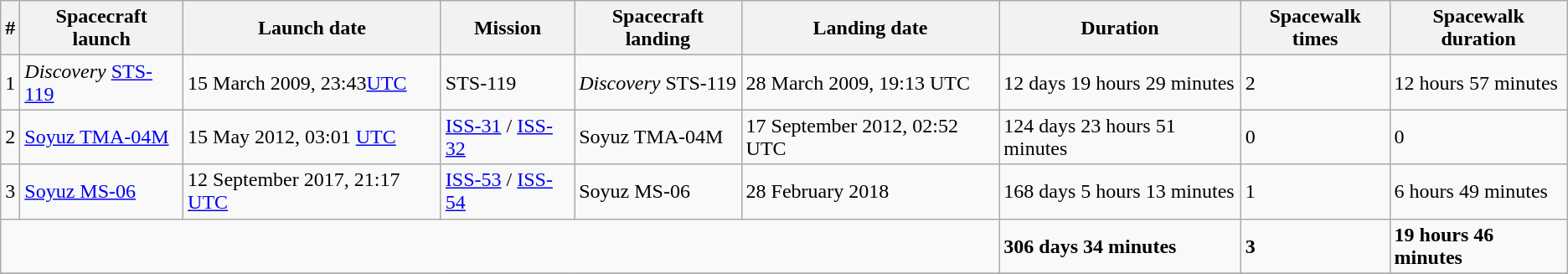<table class="wikitable">
<tr>
<th>#</th>
<th>Spacecraft launch</th>
<th>Launch date</th>
<th>Mission</th>
<th>Spacecraft landing</th>
<th>Landing date</th>
<th>Duration</th>
<th>Spacewalk times</th>
<th>Spacewalk duration</th>
</tr>
<tr>
<td>1</td>
<td><em>Discovery</em> <a href='#'>STS-119</a></td>
<td>15 March 2009, 23:43<a href='#'>UTC</a></td>
<td>STS-119</td>
<td><em>Discovery</em> STS-119</td>
<td>28 March 2009, 19:13 UTC</td>
<td>12 days 19 hours 29 minutes</td>
<td>2</td>
<td>12 hours 57 minutes</td>
</tr>
<tr>
<td>2</td>
<td><a href='#'>Soyuz TMA-04M</a></td>
<td>15 May 2012, 03:01 <a href='#'>UTC</a></td>
<td><a href='#'>ISS-31</a> / <a href='#'>ISS-32</a></td>
<td>Soyuz TMA-04M</td>
<td>17 September 2012, 02:52 UTC</td>
<td>124 days 23 hours 51 minutes</td>
<td>0</td>
<td>0</td>
</tr>
<tr>
<td>3</td>
<td><a href='#'>Soyuz MS-06</a></td>
<td>12 September 2017, 21:17 <a href='#'>UTC</a></td>
<td><a href='#'>ISS-53</a> / <a href='#'>ISS-54</a></td>
<td>Soyuz MS-06</td>
<td>28 February 2018</td>
<td>168 days 5 hours 13 minutes</td>
<td>1</td>
<td>6 hours 49 minutes</td>
</tr>
<tr>
<td colspan=6></td>
<td><strong>306 days 34 minutes</strong></td>
<td><strong>3</strong></td>
<td><strong>19 hours 46 minutes</strong></td>
</tr>
<tr>
</tr>
</table>
